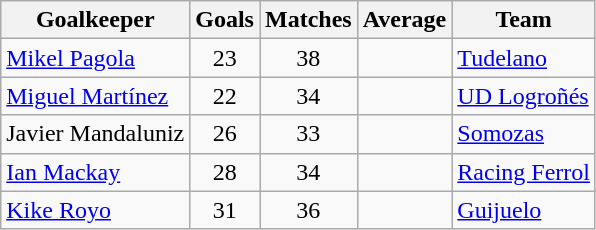<table class="wikitable sortable">
<tr>
<th>Goalkeeper</th>
<th>Goals</th>
<th>Matches</th>
<th>Average</th>
<th>Team</th>
</tr>
<tr>
<td> <a href='#'>Mikel Pagola</a></td>
<td style="text-align:center;">23</td>
<td style="text-align:center;">38</td>
<td style="text-align:center;"></td>
<td><a href='#'>Tudelano</a></td>
</tr>
<tr>
<td> <a href='#'>Miguel Martínez</a></td>
<td style="text-align:center;">22</td>
<td style="text-align:center;">34</td>
<td style="text-align:center;"></td>
<td><a href='#'>UD Logroñés</a></td>
</tr>
<tr>
<td> Javier Mandaluniz</td>
<td style="text-align:center;">26</td>
<td style="text-align:center;">33</td>
<td style="text-align:center;"></td>
<td><a href='#'>Somozas</a></td>
</tr>
<tr>
<td> <a href='#'>Ian Mackay</a></td>
<td style="text-align:center;">28</td>
<td style="text-align:center;">34</td>
<td style="text-align:center;"></td>
<td><a href='#'>Racing Ferrol</a></td>
</tr>
<tr>
<td> <a href='#'>Kike Royo</a></td>
<td style="text-align:center;">31</td>
<td style="text-align:center;">36</td>
<td style="text-align:center;"></td>
<td><a href='#'>Guijuelo</a></td>
</tr>
</table>
